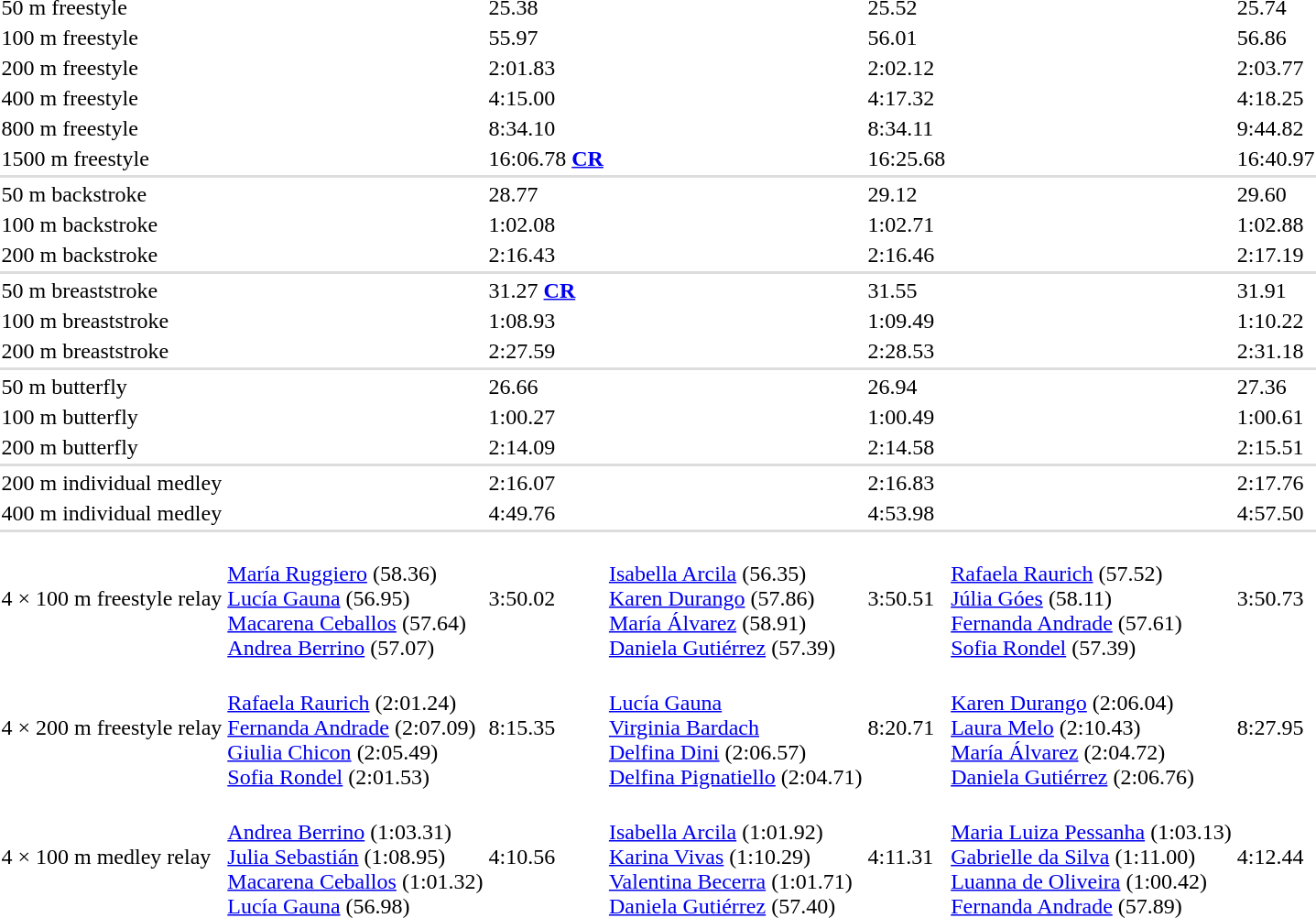<table>
<tr>
<td>50 m freestyle</td>
<td></td>
<td>25.38</td>
<td></td>
<td>25.52</td>
<td></td>
<td>25.74</td>
</tr>
<tr>
<td>100 m freestyle</td>
<td></td>
<td>55.97</td>
<td></td>
<td>56.01</td>
<td></td>
<td>56.86</td>
</tr>
<tr>
<td>200 m freestyle</td>
<td></td>
<td>2:01.83</td>
<td></td>
<td>2:02.12</td>
<td></td>
<td>2:03.77</td>
</tr>
<tr>
<td>400 m freestyle</td>
<td></td>
<td>4:15.00</td>
<td></td>
<td>4:17.32</td>
<td></td>
<td>4:18.25</td>
</tr>
<tr>
<td>800 m freestyle</td>
<td></td>
<td>8:34.10</td>
<td></td>
<td>8:34.11</td>
<td></td>
<td>9:44.82</td>
</tr>
<tr>
<td>1500 m freestyle</td>
<td></td>
<td>16:06.78 <strong><a href='#'>CR</a></strong></td>
<td></td>
<td>16:25.68</td>
<td></td>
<td>16:40.97</td>
</tr>
<tr bgcolor=#DDDDDD>
<td colspan=7></td>
</tr>
<tr>
<td>50 m backstroke</td>
<td></td>
<td>28.77</td>
<td></td>
<td>29.12</td>
<td></td>
<td>29.60</td>
</tr>
<tr>
<td>100 m backstroke</td>
<td></td>
<td>1:02.08</td>
<td></td>
<td>1:02.71</td>
<td></td>
<td>1:02.88</td>
</tr>
<tr>
<td>200 m backstroke</td>
<td></td>
<td>2:16.43</td>
<td></td>
<td>2:16.46</td>
<td></td>
<td>2:17.19</td>
</tr>
<tr bgcolor=#DDDDDD>
<td colspan=7></td>
</tr>
<tr>
<td>50 m breaststroke</td>
<td></td>
<td>31.27 <strong><a href='#'>CR</a></strong></td>
<td></td>
<td>31.55</td>
<td></td>
<td>31.91</td>
</tr>
<tr>
<td>100 m breaststroke</td>
<td></td>
<td>1:08.93</td>
<td></td>
<td>1:09.49</td>
<td></td>
<td>1:10.22</td>
</tr>
<tr>
<td>200 m breaststroke</td>
<td></td>
<td>2:27.59</td>
<td></td>
<td>2:28.53</td>
<td></td>
<td>2:31.18</td>
</tr>
<tr bgcolor=#DDDDDD>
<td colspan=7></td>
</tr>
<tr>
<td>50 m butterfly</td>
<td></td>
<td>26.66 </td>
<td></td>
<td>26.94</td>
<td></td>
<td>27.36</td>
</tr>
<tr>
<td>100 m butterfly</td>
<td></td>
<td>1:00.27 </td>
<td></td>
<td>1:00.49 </td>
<td></td>
<td>1:00.61</td>
</tr>
<tr>
<td>200 m butterfly</td>
<td></td>
<td>2:14.09</td>
<td></td>
<td>2:14.58</td>
<td></td>
<td>2:15.51</td>
</tr>
<tr bgcolor=#DDDDDD>
<td colspan=7></td>
</tr>
<tr>
<td>200 m individual medley</td>
<td></td>
<td>2:16.07</td>
<td></td>
<td>2:16.83</td>
<td></td>
<td>2:17.76</td>
</tr>
<tr>
<td>400 m individual medley</td>
<td></td>
<td>4:49.76</td>
<td></td>
<td>4:53.98</td>
<td></td>
<td>4:57.50</td>
</tr>
<tr bgcolor=#DDDDDD>
<td colspan=7></td>
</tr>
<tr>
<td>4 × 100 m freestyle relay</td>
<td><br><a href='#'>María Ruggiero</a> (58.36)<br><a href='#'>Lucía Gauna</a> (56.95)<br><a href='#'>Macarena Ceballos</a> (57.64)<br><a href='#'>Andrea Berrino</a> (57.07)</td>
<td>3:50.02</td>
<td><br><a href='#'>Isabella Arcila</a> (56.35)<br><a href='#'>Karen Durango</a> (57.86)<br><a href='#'>María Álvarez</a> (58.91)<br><a href='#'>Daniela Gutiérrez</a> (57.39)</td>
<td>3:50.51</td>
<td><br><a href='#'>Rafaela Raurich</a> (57.52)<br><a href='#'>Júlia Góes</a> (58.11)<br><a href='#'>Fernanda Andrade</a> (57.61)<br><a href='#'>Sofia Rondel</a> (57.39)</td>
<td>3:50.73</td>
</tr>
<tr>
<td>4 × 200 m freestyle relay</td>
<td><br><a href='#'>Rafaela Raurich</a> (2:01.24)<br><a href='#'>Fernanda Andrade</a> (2:07.09)<br><a href='#'>Giulia Chicon</a> (2:05.49)<br><a href='#'>Sofia Rondel</a> (2:01.53)</td>
<td>8:15.35</td>
<td><br><a href='#'>Lucía Gauna</a> <br><a href='#'>Virginia Bardach</a> <br><a href='#'>Delfina Dini</a> (2:06.57)<br><a href='#'>Delfina Pignatiello</a> (2:04.71)</td>
<td>8:20.71</td>
<td><br><a href='#'>Karen Durango</a> (2:06.04)<br><a href='#'>Laura Melo</a> (2:10.43)<br><a href='#'>María Álvarez</a> (2:04.72)<br><a href='#'>Daniela Gutiérrez</a> (2:06.76)</td>
<td>8:27.95</td>
</tr>
<tr>
<td>4 × 100 m medley relay</td>
<td><br><a href='#'>Andrea Berrino</a> (1:03.31)<br><a href='#'>Julia Sebastián</a> (1:08.95)<br><a href='#'>Macarena Ceballos</a> (1:01.32)<br><a href='#'>Lucía Gauna</a> (56.98)</td>
<td>4:10.56</td>
<td><br><a href='#'>Isabella Arcila</a> (1:01.92)<br><a href='#'>Karina Vivas</a> (1:10.29)<br><a href='#'>Valentina Becerra</a> (1:01.71)<br><a href='#'>Daniela Gutiérrez</a> (57.40)</td>
<td>4:11.31</td>
<td><br><a href='#'>Maria Luiza Pessanha</a> (1:03.13)<br><a href='#'>Gabrielle da Silva</a> (1:11.00)<br><a href='#'>Luanna de Oliveira</a> (1:00.42)<br><a href='#'>Fernanda Andrade</a> (57.89)</td>
<td>4:12.44</td>
</tr>
</table>
